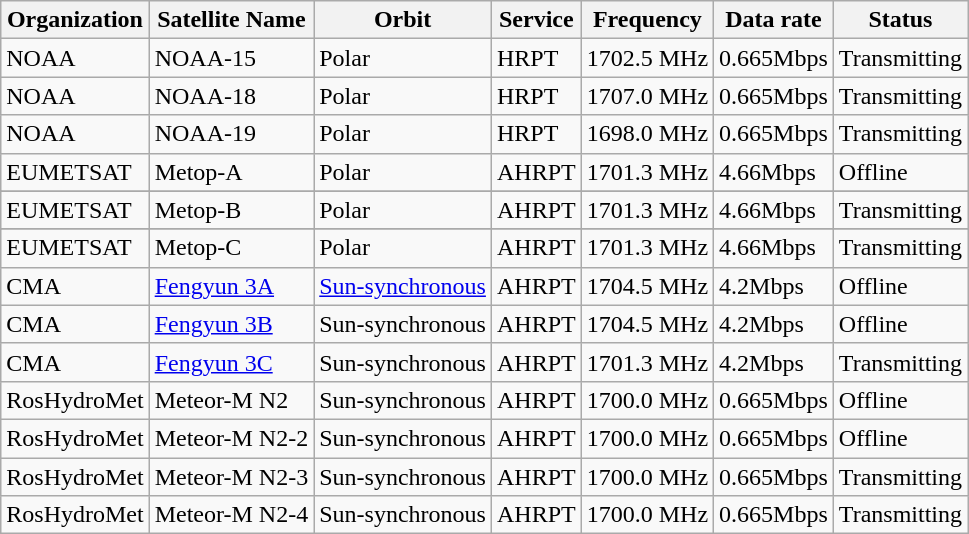<table class="wikitable">
<tr>
<th>Organization</th>
<th>Satellite Name</th>
<th>Orbit</th>
<th>Service</th>
<th>Frequency</th>
<th>Data rate</th>
<th>Status</th>
</tr>
<tr>
<td>NOAA</td>
<td>NOAA-15</td>
<td>Polar</td>
<td>HRPT</td>
<td>1702.5 MHz</td>
<td>0.665Mbps</td>
<td>Transmitting</td>
</tr>
<tr>
<td>NOAA</td>
<td>NOAA-18</td>
<td>Polar</td>
<td>HRPT</td>
<td>1707.0 MHz</td>
<td>0.665Mbps</td>
<td>Transmitting</td>
</tr>
<tr>
<td>NOAA</td>
<td>NOAA-19</td>
<td>Polar</td>
<td>HRPT</td>
<td>1698.0 MHz</td>
<td>0.665Mbps</td>
<td>Transmitting</td>
</tr>
<tr>
<td>EUMETSAT</td>
<td>Metop-A</td>
<td>Polar</td>
<td>AHRPT</td>
<td>1701.3 MHz</td>
<td>4.66Mbps</td>
<td>Offline</td>
</tr>
<tr>
</tr>
<tr>
<td>EUMETSAT</td>
<td>Metop-B</td>
<td>Polar</td>
<td>AHRPT</td>
<td>1701.3 MHz</td>
<td>4.66Mbps</td>
<td>Transmitting</td>
</tr>
<tr>
</tr>
<tr>
<td>EUMETSAT</td>
<td>Metop-C</td>
<td>Polar</td>
<td>AHRPT</td>
<td>1701.3 MHz</td>
<td>4.66Mbps</td>
<td>Transmitting</td>
</tr>
<tr>
<td>CMA</td>
<td><a href='#'>Fengyun 3A</a></td>
<td><a href='#'>Sun-synchronous</a></td>
<td>AHRPT</td>
<td>1704.5 MHz</td>
<td>4.2Mbps</td>
<td>Offline</td>
</tr>
<tr>
<td>CMA</td>
<td><a href='#'>Fengyun 3B</a></td>
<td>Sun-synchronous</td>
<td>AHRPT</td>
<td>1704.5 MHz</td>
<td>4.2Mbps</td>
<td>Offline</td>
</tr>
<tr>
<td>CMA</td>
<td><a href='#'>Fengyun 3C</a></td>
<td>Sun-synchronous</td>
<td>AHRPT</td>
<td>1701.3 MHz</td>
<td>4.2Mbps</td>
<td>Transmitting</td>
</tr>
<tr>
<td>RosHydroMet</td>
<td>Meteor-M N2</td>
<td>Sun-synchronous</td>
<td>AHRPT</td>
<td>1700.0 MHz</td>
<td>0.665Mbps</td>
<td>Offline</td>
</tr>
<tr>
<td>RosHydroMet</td>
<td>Meteor-M N2-2</td>
<td>Sun-synchronous</td>
<td>AHRPT</td>
<td>1700.0 MHz</td>
<td>0.665Mbps</td>
<td>Offline</td>
</tr>
<tr>
<td>RosHydroMet</td>
<td>Meteor-M N2-3</td>
<td>Sun-synchronous</td>
<td>AHRPT</td>
<td>1700.0 MHz</td>
<td>0.665Mbps</td>
<td>Transmitting</td>
</tr>
<tr>
<td>RosHydroMet</td>
<td>Meteor-M N2-4</td>
<td>Sun-synchronous</td>
<td>AHRPT</td>
<td>1700.0 MHz</td>
<td>0.665Mbps</td>
<td>Transmitting</td>
</tr>
</table>
